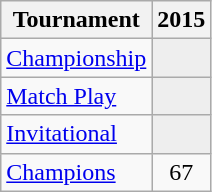<table class="wikitable" style="text-align:center;">
<tr>
<th>Tournament</th>
<th>2015</th>
</tr>
<tr>
<td align="left"><a href='#'>Championship</a></td>
<td style="background:#eeeeee;"></td>
</tr>
<tr>
<td align="left"><a href='#'>Match Play</a></td>
<td style="background:#eeeeee;"></td>
</tr>
<tr>
<td align="left"><a href='#'>Invitational</a></td>
<td style="background:#eeeeee;"></td>
</tr>
<tr>
<td align="left"><a href='#'>Champions</a></td>
<td>67</td>
</tr>
</table>
